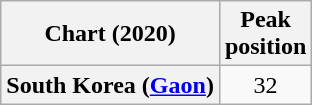<table class="wikitable sortable plainrowheaders" style="text-align:center">
<tr>
<th scope="col">Chart (2020)</th>
<th scope="col">Peak<br>position</th>
</tr>
<tr>
<th scope="row">South Korea (<a href='#'>Gaon</a>)</th>
<td>32</td>
</tr>
</table>
